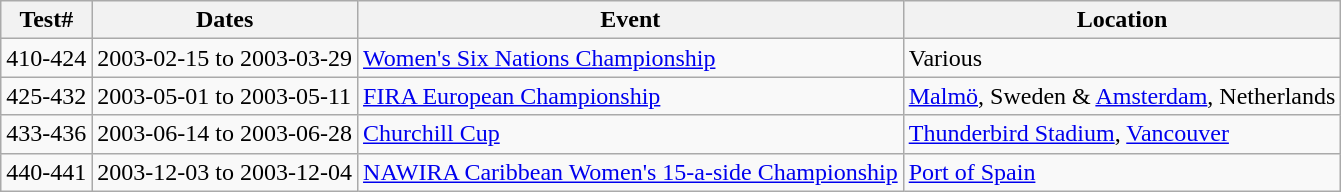<table class="wikitable">
<tr>
<th>Test#</th>
<th>Dates</th>
<th>Event</th>
<th>Location</th>
</tr>
<tr>
<td>410-424</td>
<td>2003-02-15 to 2003-03-29</td>
<td><a href='#'>Women's Six Nations Championship</a></td>
<td>Various</td>
</tr>
<tr>
<td>425-432</td>
<td>2003-05-01 to 2003-05-11</td>
<td><a href='#'>FIRA European Championship</a></td>
<td><a href='#'>Malmö</a>, Sweden & <a href='#'>Amsterdam</a>, Netherlands</td>
</tr>
<tr>
<td>433-436</td>
<td>2003-06-14 to 2003-06-28</td>
<td><a href='#'>Churchill Cup</a></td>
<td><a href='#'>Thunderbird Stadium</a>, <a href='#'>Vancouver</a></td>
</tr>
<tr>
<td>440-441</td>
<td>2003-12-03 to 2003-12-04</td>
<td><a href='#'>NAWIRA Caribbean Women's 15-a-side Championship</a></td>
<td><a href='#'>Port of Spain</a></td>
</tr>
</table>
